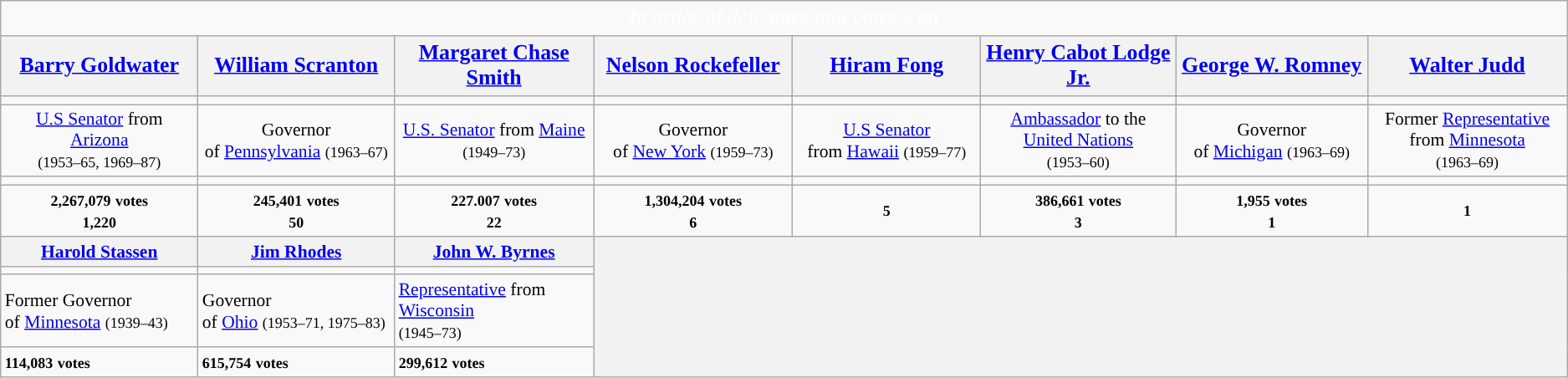<table class="wikitable mw-collapsible mw-collapsed" style="font-size:90%;">
<tr>
<td colspan="11" style="text-align:center; width:700px; font-size:120%; color:white; background:"><em>In order of delegates and votes won</em></td>
</tr>
<tr style="text-align:center">
<th scope="col" style="width:10em; font-size:120%;"><a href='#'>Barry Goldwater</a></th>
<th scope="col" style="width:10em; font-size:120%;"><strong><a href='#'>William Scranton</a></strong></th>
<th scope="col" style="width:10em; font-size:120%;"><a href='#'>Margaret Chase Smith</a></th>
<th scope="col" style="width:10em; font-size:120%;"><strong><a href='#'>Nelson Rockefeller</a></strong></th>
<th scope="col" style="width:10em; font-size:120%;"><a href='#'>Hiram Fong</a></th>
<th scope="col" style="width:10em; font-size:120%;"><a href='#'>Henry Cabot Lodge Jr.</a></th>
<th scope="col" style="width:10em; font-size:120%;"><a href='#'>George W. Romney</a></th>
<th scope="col" style="width:10em; font-size:120%;"><a href='#'>Walter Judd</a></th>
</tr>
<tr style="text-align:center">
<td></td>
<td></td>
<td></td>
<td></td>
<td></td>
<td></td>
<td></td>
<td></td>
</tr>
<tr style="text-align:center">
<td><a href='#'>U.S Senator</a> from<br><a href='#'>Arizona</a><br><small>(1953–65, 1969–87)</small></td>
<td>Governor<br>of <a href='#'>Pennsylvania</a>
<small>(1963–67)</small></td>
<td><a href='#'>U.S. Senator</a> from <a href='#'>Maine</a><br><small>(1949–73)</small></td>
<td>Governor<br>of <a href='#'>New York</a>
<small>(1959–73)</small></td>
<td><a href='#'>U.S Senator</a><br>from <a href='#'>Hawaii</a>
<small>(1959–77)</small></td>
<td><a href='#'>Ambassador</a> to the <a href='#'>United Nations</a><br><small>(1953–60)</small></td>
<td>Governor<br>of <a href='#'>Michigan</a>
<small>(1963–69)</small></td>
<td>Former <a href='#'>Representative</a> from <a href='#'>Minnesota</a><br><small>(1963–69)</small></td>
</tr>
<tr>
<td></td>
<td></td>
<td></td>
<td></td>
<td></td>
<td></td>
<td></td>
<td></td>
</tr>
<tr style="text-align:center">
<td><small><strong>2,267,079</strong></small> <small><strong>votes</strong></small><br><small><strong>1,220 </strong></small></td>
<td><small><strong>245,401</strong></small> <small><strong>votes</strong></small><br><small><strong>50 </strong></small></td>
<td><small><strong>227.007</strong></small> <small><strong>votes</strong></small><br><small><strong>22 </strong></small></td>
<td><small><strong>1,304,204</strong></small> <small><strong>votes</strong></small><br><small><strong>6 </strong></small></td>
<td><small><strong>5 </strong></small></td>
<td><small><strong>386,661</strong></small> <small><strong>votes</strong></small><br><small><strong>3 </strong></small></td>
<td><small><strong>1,955</strong></small> <small><strong>votes</strong></small><br><small><strong>1 </strong></small></td>
<td><small><strong>1 </strong></small></td>
</tr>
<tr>
<th><a href='#'>Harold Stassen</a></th>
<th><strong><a href='#'>Jim Rhodes</a></strong></th>
<th><strong><a href='#'>John W. Byrnes</a></strong></th>
<th colspan="5" rowspan="4"></th>
</tr>
<tr>
<td></td>
<td></td>
<td></td>
</tr>
<tr>
<td>Former Governor<br>of <a href='#'>Minnesota</a>
<small>(1939–43)</small></td>
<td>Governor<br>of <a href='#'>Ohio</a>
<small>(1953–71, 1975–83)</small></td>
<td><a href='#'>Representative</a> from <a href='#'>Wisconsin</a><br><small>(1945–73)</small></td>
</tr>
<tr>
<td><small><strong>114,083</strong></small> <small><strong>votes</strong></small></td>
<td><small><strong>615,754</strong></small> <small><strong>votes</strong></small></td>
<td><small><strong>299,612</strong></small> <small><strong>votes</strong></small></td>
</tr>
</table>
